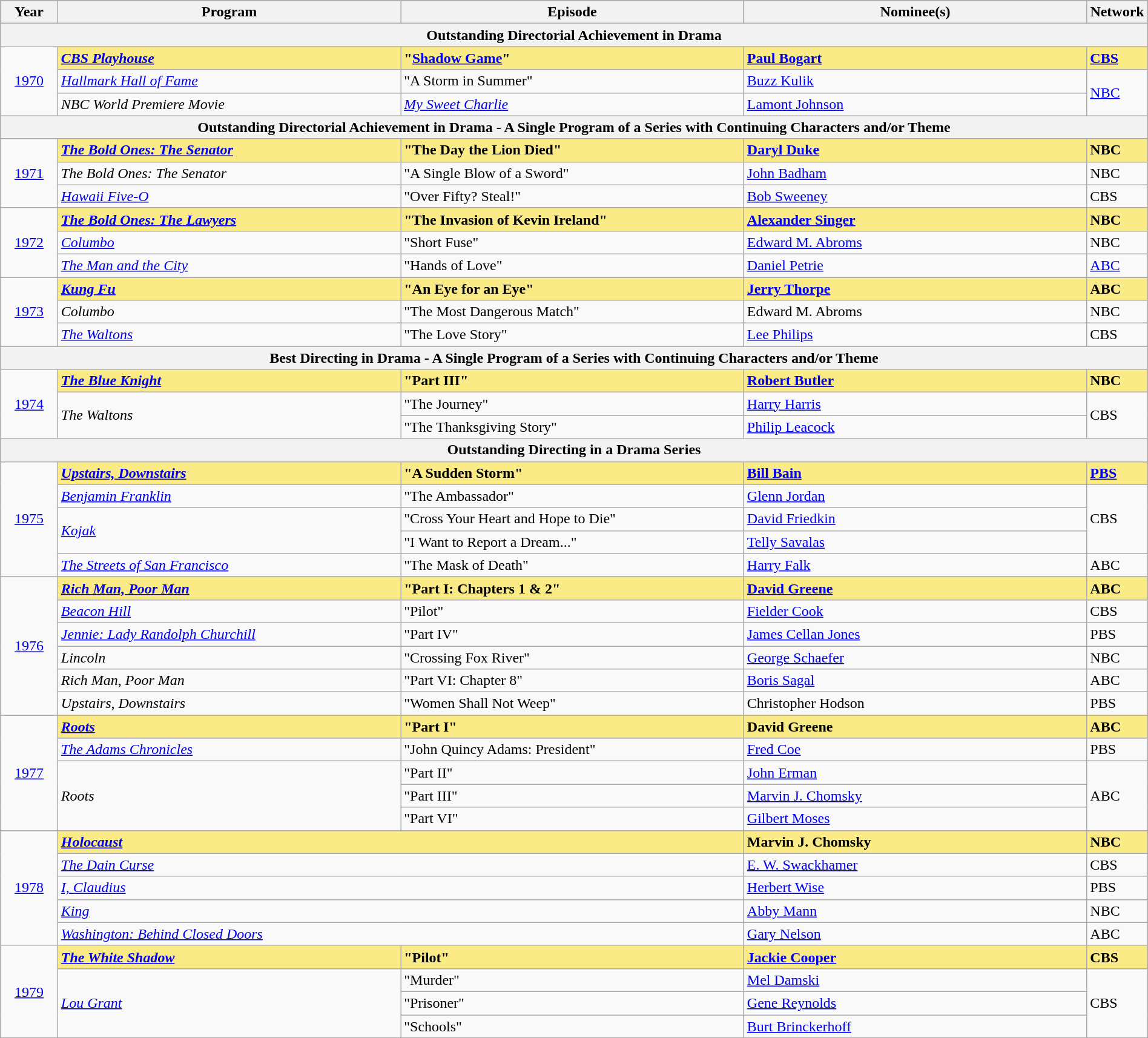<table class="wikitable" style="width:100%">
<tr bgcolor="#bebebe">
<th width="5%">Year</th>
<th width="30%">Program</th>
<th width="30%">Episode</th>
<th width="30%">Nominee(s)</th>
<th width="5%">Network</th>
</tr>
<tr>
<th colspan=5>Outstanding Directorial Achievement in Drama</th>
</tr>
<tr>
<td rowspan=3 align=center><a href='#'>1970</a></td>
<td style="background:#FAEB86;"><strong><em><a href='#'>CBS Playhouse</a></em></strong></td>
<td style="background:#FAEB86;"><strong>"<a href='#'>Shadow Game</a>"</strong></td>
<td style="background:#FAEB86;"><strong><a href='#'>Paul Bogart</a></strong></td>
<td style="background:#FAEB86;"><strong><a href='#'>CBS</a></strong></td>
</tr>
<tr>
<td><em><a href='#'>Hallmark Hall of Fame</a></em></td>
<td>"A Storm in Summer"</td>
<td><a href='#'>Buzz Kulik</a></td>
<td rowspan=2><a href='#'>NBC</a></td>
</tr>
<tr>
<td><em>NBC World Premiere Movie</em></td>
<td><em><a href='#'>My Sweet Charlie</a></em></td>
<td><a href='#'>Lamont Johnson</a></td>
</tr>
<tr>
<th colspan=5>Outstanding Directorial Achievement in Drama - A Single Program of a Series with Continuing Characters and/or Theme</th>
</tr>
<tr>
<td rowspan=3 align=center><a href='#'>1971</a></td>
<td style="background:#FAEB86;"><strong><em><a href='#'>The Bold Ones: The Senator</a></em></strong></td>
<td style="background:#FAEB86;"><strong>"The Day the Lion Died"</strong></td>
<td style="background:#FAEB86;"><strong><a href='#'>Daryl Duke</a></strong></td>
<td style="background:#FAEB86;"><strong>NBC</strong></td>
</tr>
<tr>
<td><em>The Bold Ones: The Senator</em></td>
<td>"A Single Blow of a Sword"</td>
<td><a href='#'>John Badham</a></td>
<td>NBC</td>
</tr>
<tr>
<td><em><a href='#'>Hawaii Five-O</a></em></td>
<td>"Over Fifty? Steal!"</td>
<td><a href='#'>Bob Sweeney</a></td>
<td>CBS</td>
</tr>
<tr>
<td rowspan=3 align=center><a href='#'>1972</a></td>
<td style="background:#FAEB86;"><strong><em><a href='#'>The Bold Ones: The Lawyers</a></em></strong></td>
<td style="background:#FAEB86;"><strong>"The Invasion of Kevin Ireland"</strong></td>
<td style="background:#FAEB86;"><strong><a href='#'>Alexander Singer</a></strong></td>
<td style="background:#FAEB86;"><strong>NBC</strong></td>
</tr>
<tr>
<td><em><a href='#'>Columbo</a></em></td>
<td>"Short Fuse"</td>
<td><a href='#'>Edward M. Abroms</a></td>
<td>NBC</td>
</tr>
<tr>
<td><em><a href='#'>The Man and the City</a></em></td>
<td>"Hands of Love"</td>
<td><a href='#'>Daniel Petrie</a></td>
<td><a href='#'>ABC</a></td>
</tr>
<tr>
<td rowspan=3 align=center><a href='#'>1973</a></td>
<td style="background:#FAEB86;"><strong><em><a href='#'>Kung Fu</a></em></strong></td>
<td style="background:#FAEB86;"><strong>"An Eye for an Eye"</strong></td>
<td style="background:#FAEB86;"><strong><a href='#'>Jerry Thorpe</a></strong></td>
<td style="background:#FAEB86;"><strong>ABC</strong></td>
</tr>
<tr>
<td><em>Columbo</em></td>
<td>"The Most Dangerous Match"</td>
<td>Edward M. Abroms</td>
<td>NBC</td>
</tr>
<tr>
<td><em><a href='#'>The Waltons</a></em></td>
<td>"The Love Story"</td>
<td><a href='#'>Lee Philips</a></td>
<td>CBS</td>
</tr>
<tr>
<th colspan=5>Best Directing in Drama - A Single Program of a Series with Continuing Characters and/or Theme</th>
</tr>
<tr>
<td rowspan=3 align=center><a href='#'>1974</a></td>
<td style="background:#FAEB86;"><strong><em><a href='#'>The Blue Knight</a></em></strong></td>
<td style="background:#FAEB86;"><strong>"Part III"</strong></td>
<td style="background:#FAEB86;"><strong><a href='#'>Robert Butler</a></strong></td>
<td style="background:#FAEB86;"><strong>NBC</strong></td>
</tr>
<tr>
<td rowspan=2><em>The Waltons</em></td>
<td>"The Journey"</td>
<td><a href='#'>Harry Harris</a></td>
<td rowspan=2>CBS</td>
</tr>
<tr>
<td>"The Thanksgiving Story"</td>
<td><a href='#'>Philip Leacock</a></td>
</tr>
<tr>
<th colspan=5>Outstanding Directing in a Drama Series</th>
</tr>
<tr>
<td rowspan=5 align=center><a href='#'>1975</a></td>
<td style="background:#FAEB86;"><strong><em><a href='#'>Upstairs, Downstairs</a></em></strong></td>
<td style="background:#FAEB86;"><strong>"A Sudden Storm"</strong></td>
<td style="background:#FAEB86;"><strong><a href='#'>Bill Bain</a></strong></td>
<td style="background:#FAEB86;"><strong><a href='#'>PBS</a></strong></td>
</tr>
<tr>
<td><em><a href='#'>Benjamin Franklin</a></em></td>
<td>"The Ambassador"</td>
<td><a href='#'>Glenn Jordan</a></td>
<td rowspan=3>CBS</td>
</tr>
<tr>
<td rowspan=2><em><a href='#'>Kojak</a></em></td>
<td>"Cross Your Heart and Hope to Die"</td>
<td><a href='#'>David Friedkin</a></td>
</tr>
<tr>
<td>"I Want to Report a Dream..."</td>
<td><a href='#'>Telly Savalas</a></td>
</tr>
<tr>
<td><em><a href='#'>The Streets of San Francisco</a></em></td>
<td>"The Mask of Death"</td>
<td><a href='#'>Harry Falk</a></td>
<td>ABC</td>
</tr>
<tr>
<td rowspan=6 align=center><a href='#'>1976</a></td>
<td style="background:#FAEB86;"><strong><em><a href='#'>Rich Man, Poor Man</a></em></strong></td>
<td style="background:#FAEB86;"><strong>"Part I: Chapters 1 & 2"</strong></td>
<td style="background:#FAEB86;"><strong><a href='#'>David Greene</a></strong></td>
<td style="background:#FAEB86;"><strong>ABC</strong></td>
</tr>
<tr>
<td><em><a href='#'>Beacon Hill</a></em></td>
<td>"Pilot"</td>
<td><a href='#'>Fielder Cook</a></td>
<td>CBS</td>
</tr>
<tr>
<td><em><a href='#'>Jennie: Lady Randolph Churchill</a></em></td>
<td>"Part IV"</td>
<td><a href='#'>James Cellan Jones</a></td>
<td>PBS</td>
</tr>
<tr>
<td><em>Lincoln</em></td>
<td>"Crossing Fox River"</td>
<td><a href='#'>George Schaefer</a></td>
<td>NBC</td>
</tr>
<tr>
<td><em>Rich Man, Poor Man</em></td>
<td>"Part VI: Chapter 8"</td>
<td><a href='#'>Boris Sagal</a></td>
<td>ABC</td>
</tr>
<tr>
<td><em>Upstairs, Downstairs</em></td>
<td>"Women Shall Not Weep"</td>
<td>Christopher Hodson</td>
<td>PBS</td>
</tr>
<tr>
<td rowspan=5 align=center><a href='#'>1977</a></td>
<td style="background:#FAEB86;"><strong><em><a href='#'>Roots</a></em></strong></td>
<td style="background:#FAEB86;"><strong>"Part I"</strong></td>
<td style="background:#FAEB86;"><strong>David Greene</strong></td>
<td style="background:#FAEB86;"><strong>ABC</strong></td>
</tr>
<tr>
<td><em><a href='#'>The Adams Chronicles</a></em></td>
<td>"John Quincy Adams: President"</td>
<td><a href='#'>Fred Coe</a></td>
<td>PBS</td>
</tr>
<tr>
<td rowspan=3><em>Roots</em></td>
<td>"Part II"</td>
<td><a href='#'>John Erman</a></td>
<td rowspan=3>ABC</td>
</tr>
<tr>
<td>"Part III"</td>
<td><a href='#'>Marvin J. Chomsky</a></td>
</tr>
<tr>
<td>"Part VI"</td>
<td><a href='#'>Gilbert Moses</a></td>
</tr>
<tr>
<td rowspan=5 align=center><a href='#'>1978</a></td>
<td colspan=2 style="background:#FAEB86;"><strong><em><a href='#'>Holocaust</a></em></strong></td>
<td style="background:#FAEB86;"><strong>Marvin J. Chomsky</strong></td>
<td style="background:#FAEB86;"><strong>NBC</strong></td>
</tr>
<tr>
<td colspan=2><em><a href='#'>The Dain Curse</a></em></td>
<td><a href='#'>E. W. Swackhamer</a></td>
<td>CBS</td>
</tr>
<tr>
<td colspan=2><em><a href='#'>I, Claudius</a></em></td>
<td><a href='#'>Herbert Wise</a></td>
<td>PBS</td>
</tr>
<tr>
<td colspan=2><em><a href='#'>King</a></em></td>
<td><a href='#'>Abby Mann</a></td>
<td>NBC</td>
</tr>
<tr>
<td colspan=2><em><a href='#'>Washington: Behind Closed Doors</a></em></td>
<td><a href='#'>Gary Nelson</a></td>
<td>ABC</td>
</tr>
<tr>
<td rowspan=4 align=center><a href='#'>1979</a></td>
<td style="background:#FAEB86;"><strong><em><a href='#'>The White Shadow</a></em></strong></td>
<td style="background:#FAEB86;"><strong>"Pilot"</strong></td>
<td style="background:#FAEB86;"><strong><a href='#'>Jackie Cooper</a></strong></td>
<td style="background:#FAEB86;"><strong>CBS</strong></td>
</tr>
<tr>
<td rowspan=3><em><a href='#'>Lou Grant</a></em></td>
<td>"Murder"</td>
<td><a href='#'>Mel Damski</a></td>
<td rowspan=3>CBS</td>
</tr>
<tr>
<td>"Prisoner"</td>
<td><a href='#'>Gene Reynolds</a></td>
</tr>
<tr>
<td>"Schools"</td>
<td><a href='#'>Burt Brinckerhoff</a></td>
</tr>
</table>
